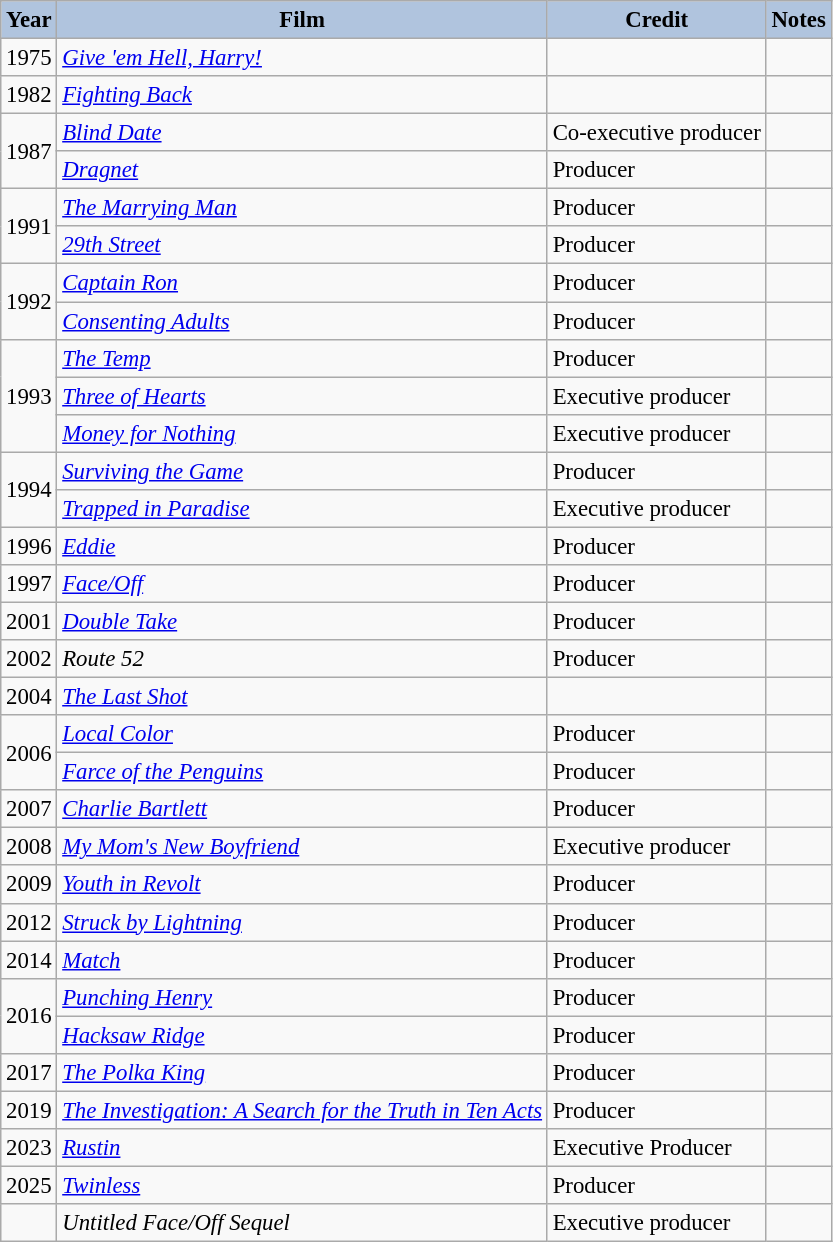<table class="wikitable" style="font-size:95%;">
<tr>
<th style="background:#B0C4DE;">Year</th>
<th style="background:#B0C4DE;">Film</th>
<th style="background:#B0C4DE;">Credit</th>
<th style="background:#B0C4DE;">Notes</th>
</tr>
<tr>
<td>1975</td>
<td><em><a href='#'>Give 'em Hell, Harry!</a></em></td>
<td></td>
<td></td>
</tr>
<tr>
<td>1982</td>
<td><em><a href='#'>Fighting Back</a></em></td>
<td></td>
<td></td>
</tr>
<tr>
<td rowspan=2>1987</td>
<td><em><a href='#'>Blind Date</a></em></td>
<td>Co-executive producer</td>
<td></td>
</tr>
<tr>
<td><em><a href='#'>Dragnet</a></em></td>
<td>Producer</td>
<td></td>
</tr>
<tr>
<td rowspan=2>1991</td>
<td><em><a href='#'>The Marrying Man</a></em></td>
<td>Producer</td>
<td></td>
</tr>
<tr>
<td><em><a href='#'>29th Street</a></em></td>
<td>Producer</td>
<td></td>
</tr>
<tr>
<td rowspan=2>1992</td>
<td><em><a href='#'>Captain Ron</a></em></td>
<td>Producer</td>
<td></td>
</tr>
<tr>
<td><em><a href='#'>Consenting Adults</a></em></td>
<td>Producer</td>
<td></td>
</tr>
<tr>
<td rowspan=3>1993</td>
<td><em><a href='#'>The Temp</a></em></td>
<td>Producer</td>
<td></td>
</tr>
<tr>
<td><em><a href='#'>Three of Hearts</a></em></td>
<td>Executive producer</td>
<td></td>
</tr>
<tr>
<td><em><a href='#'>Money for Nothing</a></em></td>
<td>Executive producer</td>
<td></td>
</tr>
<tr>
<td rowspan=2>1994</td>
<td><em><a href='#'>Surviving the Game</a></em></td>
<td>Producer</td>
<td></td>
</tr>
<tr>
<td><em><a href='#'>Trapped in Paradise</a></em></td>
<td>Executive producer</td>
<td></td>
</tr>
<tr>
<td>1996</td>
<td><em><a href='#'>Eddie</a></em></td>
<td>Producer</td>
<td></td>
</tr>
<tr>
<td>1997</td>
<td><em><a href='#'>Face/Off</a></em></td>
<td>Producer</td>
<td></td>
</tr>
<tr>
<td>2001</td>
<td><em><a href='#'>Double Take</a></em></td>
<td>Producer</td>
<td></td>
</tr>
<tr>
<td>2002</td>
<td><em>Route 52</em></td>
<td>Producer</td>
<td></td>
</tr>
<tr>
<td>2004</td>
<td><em><a href='#'>The Last Shot</a></em></td>
<td></td>
<td></td>
</tr>
<tr>
<td rowspan=2>2006</td>
<td><em><a href='#'>Local Color</a></em></td>
<td>Producer</td>
<td></td>
</tr>
<tr>
<td><em><a href='#'>Farce of the Penguins</a></em></td>
<td>Producer</td>
<td></td>
</tr>
<tr>
<td>2007</td>
<td><em><a href='#'>Charlie Bartlett</a></em></td>
<td>Producer</td>
<td></td>
</tr>
<tr>
<td>2008</td>
<td><em><a href='#'>My Mom's New Boyfriend</a></em></td>
<td>Executive producer</td>
<td></td>
</tr>
<tr>
<td>2009</td>
<td><em><a href='#'>Youth in Revolt</a></em></td>
<td>Producer</td>
<td></td>
</tr>
<tr>
<td>2012</td>
<td><em><a href='#'>Struck by Lightning</a></em></td>
<td>Producer</td>
<td></td>
</tr>
<tr>
<td>2014</td>
<td><em><a href='#'>Match</a></em></td>
<td>Producer</td>
<td></td>
</tr>
<tr>
<td rowspan=2>2016</td>
<td><em><a href='#'>Punching Henry</a></em></td>
<td>Producer</td>
<td></td>
</tr>
<tr>
<td><em><a href='#'>Hacksaw Ridge</a></em></td>
<td>Producer</td>
<td></td>
</tr>
<tr>
<td>2017</td>
<td><em><a href='#'>The Polka King</a></em></td>
<td>Producer</td>
<td></td>
</tr>
<tr>
<td>2019</td>
<td><em><a href='#'>The Investigation: A Search for the Truth in Ten Acts</a></em></td>
<td>Producer</td>
<td></td>
</tr>
<tr>
<td>2023</td>
<td><em><a href='#'>Rustin</a></em></td>
<td>Executive Producer</td>
<td></td>
</tr>
<tr>
<td>2025</td>
<td><em><a href='#'>Twinless</a></em></td>
<td>Producer</td>
<td></td>
</tr>
<tr>
<td></td>
<td><em>Untitled Face/Off Sequel</em></td>
<td>Executive producer</td>
<td></td>
</tr>
</table>
